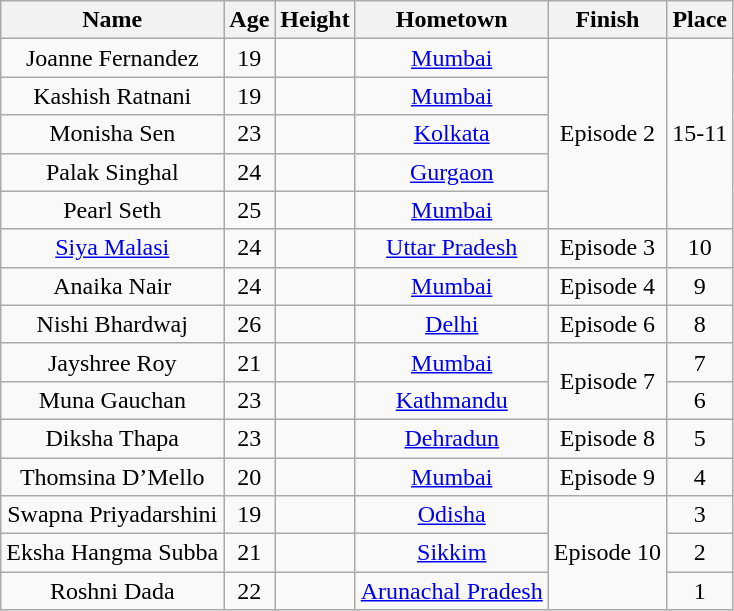<table class="wikitable sortable" style="text-align:center">
<tr>
<th scope="col">Name</th>
<th scope="col">Age</th>
<th scope="col">Height</th>
<th scope="col">Hometown</th>
<th scope="col">Finish</th>
<th scope="col">Place</th>
</tr>
<tr>
<td>Joanne Fernandez</td>
<td>19</td>
<td></td>
<td><a href='#'>Mumbai</a></td>
<td rowspan="5">Episode 2</td>
<td rowspan="5">15-11</td>
</tr>
<tr>
<td>Kashish Ratnani</td>
<td>19</td>
<td></td>
<td><a href='#'>Mumbai</a></td>
</tr>
<tr>
<td>Monisha Sen</td>
<td>23</td>
<td></td>
<td><a href='#'>Kolkata</a></td>
</tr>
<tr>
<td>Palak Singhal</td>
<td>24</td>
<td></td>
<td><a href='#'>Gurgaon</a></td>
</tr>
<tr>
<td>Pearl Seth</td>
<td>25</td>
<td></td>
<td><a href='#'>Mumbai</a></td>
</tr>
<tr>
<td><a href='#'>Siya Malasi</a></td>
<td>24</td>
<td></td>
<td><a href='#'>Uttar Pradesh</a></td>
<td>Episode  3</td>
<td>10</td>
</tr>
<tr>
<td>Anaika Nair</td>
<td>24</td>
<td></td>
<td><a href='#'>Mumbai</a></td>
<td>Episode  4</td>
<td>9</td>
</tr>
<tr>
<td>Nishi Bhardwaj</td>
<td>26</td>
<td></td>
<td><a href='#'>Delhi</a></td>
<td>Episode  6</td>
<td>8</td>
</tr>
<tr>
<td>Jayshree Roy</td>
<td>21</td>
<td></td>
<td><a href='#'>Mumbai</a></td>
<td rowspan="2">Episode 7</td>
<td>7</td>
</tr>
<tr>
<td>Muna Gauchan</td>
<td>23</td>
<td></td>
<td><a href='#'>Kathmandu</a></td>
<td>6</td>
</tr>
<tr>
<td>Diksha Thapa</td>
<td>23</td>
<td></td>
<td><a href='#'>Dehradun</a></td>
<td>Episode  8</td>
<td>5</td>
</tr>
<tr>
<td>Thomsina D’Mello</td>
<td>20</td>
<td></td>
<td><a href='#'>Mumbai</a></td>
<td>Episode  9</td>
<td>4</td>
</tr>
<tr>
<td>Swapna Priyadarshini</td>
<td>19</td>
<td></td>
<td><a href='#'>Odisha</a></td>
<td rowspan="3">Episode 10</td>
<td>3</td>
</tr>
<tr>
<td>Eksha Hangma Subba</td>
<td>21</td>
<td></td>
<td><a href='#'>Sikkim</a></td>
<td>2</td>
</tr>
<tr>
<td>Roshni Dada</td>
<td>22</td>
<td></td>
<td><a href='#'>Arunachal Pradesh</a></td>
<td>1</td>
</tr>
</table>
